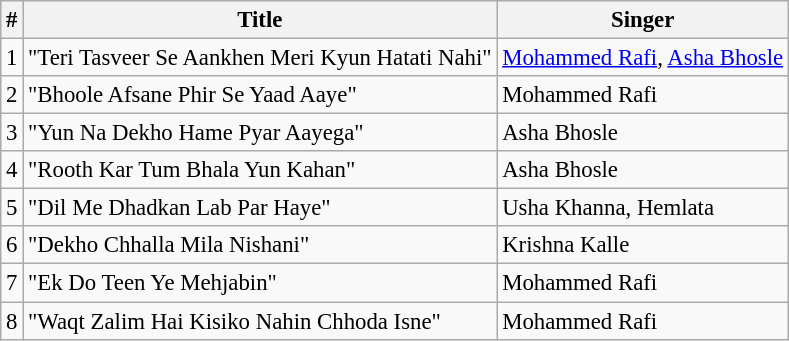<table class="wikitable" style="font-size:95%;">
<tr>
<th>#</th>
<th>Title</th>
<th>Singer</th>
</tr>
<tr>
<td>1</td>
<td>"Teri Tasveer Se Aankhen Meri Kyun Hatati Nahi"</td>
<td><a href='#'>Mohammed Rafi</a>, <a href='#'>Asha Bhosle</a></td>
</tr>
<tr>
<td>2</td>
<td>"Bhoole Afsane Phir Se Yaad Aaye"</td>
<td>Mohammed Rafi</td>
</tr>
<tr>
<td>3</td>
<td>"Yun Na Dekho Hame Pyar Aayega"</td>
<td>Asha Bhosle</td>
</tr>
<tr>
<td>4</td>
<td>"Rooth Kar Tum Bhala Yun Kahan"</td>
<td>Asha Bhosle</td>
</tr>
<tr>
<td>5</td>
<td>"Dil Me Dhadkan Lab Par Haye"</td>
<td>Usha Khanna, Hemlata</td>
</tr>
<tr>
<td>6</td>
<td>"Dekho Chhalla Mila Nishani"</td>
<td>Krishna Kalle</td>
</tr>
<tr>
<td>7</td>
<td>"Ek Do Teen Ye Mehjabin"</td>
<td>Mohammed Rafi</td>
</tr>
<tr>
<td>8</td>
<td>"Waqt Zalim Hai Kisiko Nahin Chhoda Isne"</td>
<td>Mohammed Rafi</td>
</tr>
</table>
